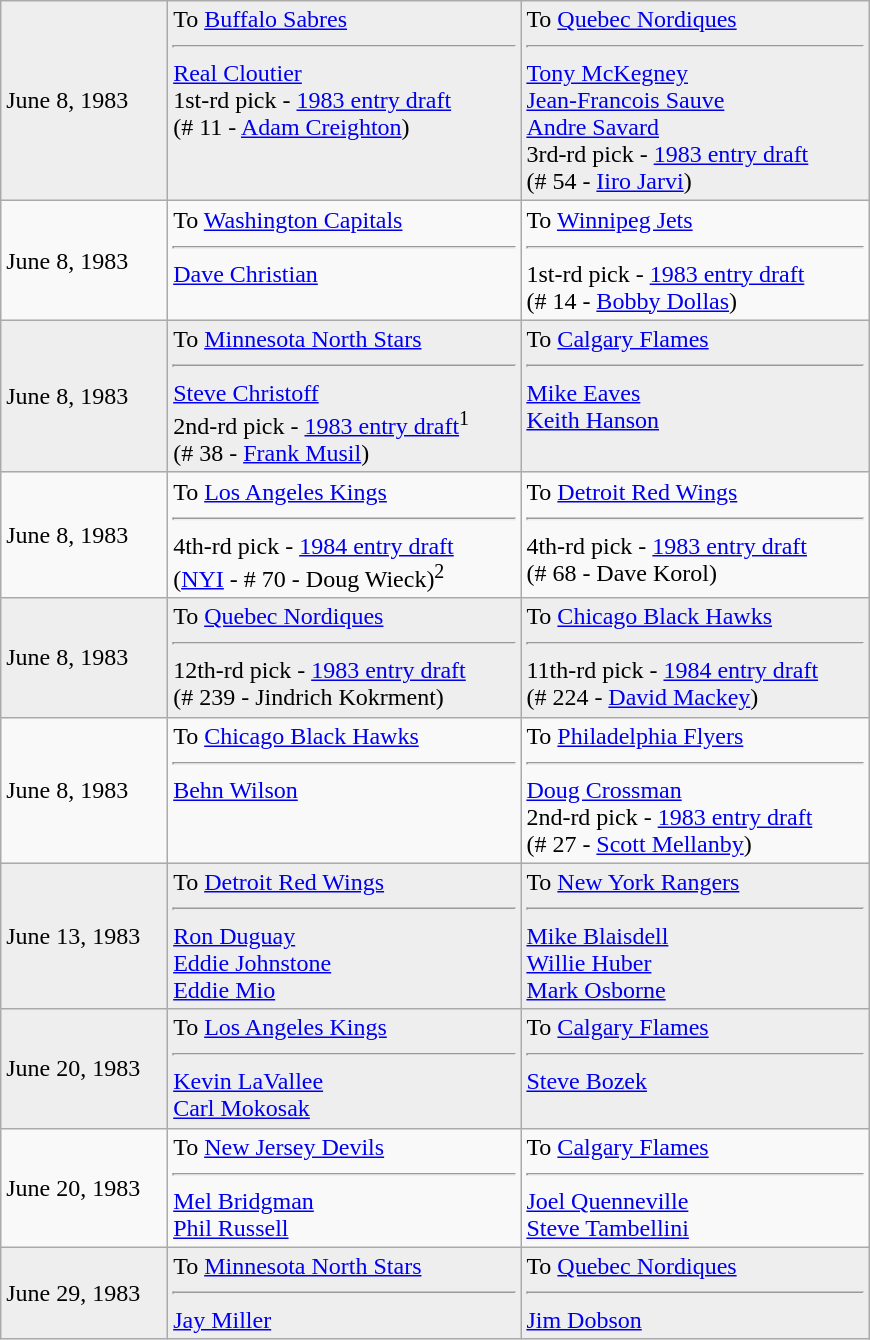<table class="wikitable" style="border:1px solid #999; width:580px;">
<tr style="background:#eee;">
<td>June 8, 1983</td>
<td valign="top">To <a href='#'>Buffalo Sabres</a><hr><a href='#'>Real Cloutier</a><br>1st-rd pick - <a href='#'>1983 entry draft</a><br>(# 11 - <a href='#'>Adam Creighton</a>)</td>
<td valign="top">To <a href='#'>Quebec Nordiques</a><hr><a href='#'>Tony McKegney</a><br><a href='#'>Jean-Francois Sauve</a><br><a href='#'>Andre Savard</a><br>3rd-rd pick - <a href='#'>1983 entry draft</a><br>(# 54 - <a href='#'>Iiro Jarvi</a>)</td>
</tr>
<tr>
<td>June 8, 1983</td>
<td valign="top">To <a href='#'>Washington Capitals</a><hr><a href='#'>Dave Christian</a></td>
<td valign="top">To <a href='#'>Winnipeg Jets</a><hr>1st-rd pick - <a href='#'>1983 entry draft</a><br>(# 14 - <a href='#'>Bobby Dollas</a>)</td>
</tr>
<tr style="background:#eee;">
<td>June 8, 1983</td>
<td valign="top">To <a href='#'>Minnesota North Stars</a><hr><a href='#'>Steve Christoff</a><br>2nd-rd pick - <a href='#'>1983 entry draft</a><sup>1</sup><br>(# 38 - <a href='#'>Frank Musil</a>)</td>
<td valign="top">To <a href='#'>Calgary Flames</a><hr><a href='#'>Mike Eaves</a><br><a href='#'>Keith Hanson</a></td>
</tr>
<tr>
<td>June 8, 1983</td>
<td valign="top">To <a href='#'>Los Angeles Kings</a><hr>4th-rd pick - <a href='#'>1984 entry draft</a><br>(<a href='#'>NYI</a> - # 70 - Doug Wieck)<sup>2</sup></td>
<td valign="top">To <a href='#'>Detroit Red Wings</a><hr>4th-rd pick - <a href='#'>1983 entry draft</a><br>(# 68 - Dave Korol)</td>
</tr>
<tr style="background:#eee;">
<td>June 8, 1983</td>
<td valign="top">To <a href='#'>Quebec Nordiques</a><hr>12th-rd pick - <a href='#'>1983 entry draft</a><br>(# 239 - Jindrich Kokrment)</td>
<td valign="top">To <a href='#'>Chicago Black Hawks</a><hr>11th-rd pick - <a href='#'>1984 entry draft</a><br>(# 224 - <a href='#'>David Mackey</a>)</td>
</tr>
<tr>
<td>June 8, 1983</td>
<td valign="top">To <a href='#'>Chicago Black Hawks</a><hr><a href='#'>Behn Wilson</a></td>
<td valign="top">To <a href='#'>Philadelphia Flyers</a><hr><a href='#'>Doug Crossman</a><br>2nd-rd pick - <a href='#'>1983 entry draft</a><br>(# 27 - <a href='#'>Scott Mellanby</a>)</td>
</tr>
<tr style="background:#eee;">
<td>June 13, 1983</td>
<td valign="top">To <a href='#'>Detroit Red Wings</a><hr><a href='#'>Ron Duguay</a><br><a href='#'>Eddie Johnstone</a><br><a href='#'>Eddie Mio</a></td>
<td valign="top">To <a href='#'>New York Rangers</a><hr><a href='#'>Mike Blaisdell</a><br><a href='#'>Willie Huber</a><br><a href='#'>Mark Osborne</a></td>
</tr>
<tr style="background:#eee;">
<td>June 20, 1983</td>
<td valign="top">To <a href='#'>Los Angeles Kings</a><hr><a href='#'>Kevin LaVallee</a><br><a href='#'>Carl Mokosak</a></td>
<td valign="top">To <a href='#'>Calgary Flames</a><hr><a href='#'>Steve Bozek</a></td>
</tr>
<tr>
<td>June 20, 1983</td>
<td valign="top">To <a href='#'>New Jersey Devils</a><hr><a href='#'>Mel Bridgman</a><br><a href='#'>Phil Russell</a></td>
<td valign="top">To <a href='#'>Calgary Flames</a><hr><a href='#'>Joel Quenneville</a><br><a href='#'>Steve Tambellini</a></td>
</tr>
<tr style="background:#eee;">
<td>June 29, 1983</td>
<td valign="top">To <a href='#'>Minnesota North Stars</a><hr><a href='#'>Jay Miller</a></td>
<td valign="top">To <a href='#'>Quebec Nordiques</a><hr><a href='#'>Jim Dobson</a></td>
</tr>
</table>
